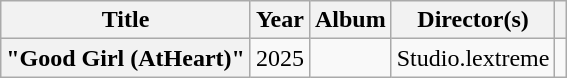<table class="wikitable plainrowheaders" style="text-align:center;">
<tr>
<th scope="col">Title</th>
<th scope="col">Year</th>
<th scope="col">Album</th>
<th scope="col">Director(s)</th>
<th></th>
</tr>
<tr>
<th scope="row">"Good Girl (AtHeart)"</th>
<td>2025</td>
<td></td>
<td>Studio.lextreme</td>
<td></td>
</tr>
</table>
